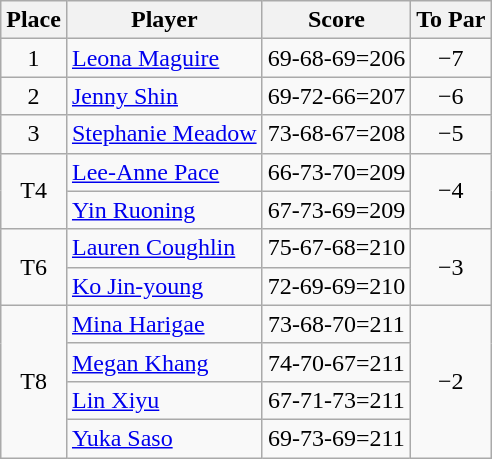<table class="wikitable">
<tr>
<th>Place</th>
<th>Player</th>
<th>Score</th>
<th>To Par</th>
</tr>
<tr>
<td align=center>1</td>
<td> <a href='#'>Leona Maguire</a></td>
<td align=center>69-68-69=206</td>
<td align=center>−7</td>
</tr>
<tr>
<td align=center>2</td>
<td> <a href='#'>Jenny Shin</a></td>
<td align=center>69-72-66=207</td>
<td align=center>−6</td>
</tr>
<tr>
<td align=center>3</td>
<td> <a href='#'>Stephanie Meadow</a></td>
<td align=center>73-68-67=208</td>
<td align=center>−5</td>
</tr>
<tr>
<td align=center rowspan=2>T4</td>
<td> <a href='#'>Lee-Anne Pace</a></td>
<td align=center>66-73-70=209</td>
<td align=center rowspan=2>−4</td>
</tr>
<tr>
<td> <a href='#'>Yin Ruoning</a></td>
<td align=center>67-73-69=209</td>
</tr>
<tr>
<td align=center rowspan=2>T6</td>
<td> <a href='#'>Lauren Coughlin</a></td>
<td align=center>75-67-68=210</td>
<td align=center rowspan=2>−3</td>
</tr>
<tr>
<td> <a href='#'>Ko Jin-young</a></td>
<td align=center>72-69-69=210</td>
</tr>
<tr>
<td align=center rowspan=4>T8</td>
<td> <a href='#'>Mina Harigae</a></td>
<td align=center>73-68-70=211</td>
<td align=center rowspan=4>−2</td>
</tr>
<tr>
<td> <a href='#'>Megan Khang</a></td>
<td align=center>74-70-67=211</td>
</tr>
<tr>
<td> <a href='#'>Lin Xiyu</a></td>
<td align=center>67-71-73=211</td>
</tr>
<tr>
<td> <a href='#'>Yuka Saso</a></td>
<td align=center>69-73-69=211</td>
</tr>
</table>
